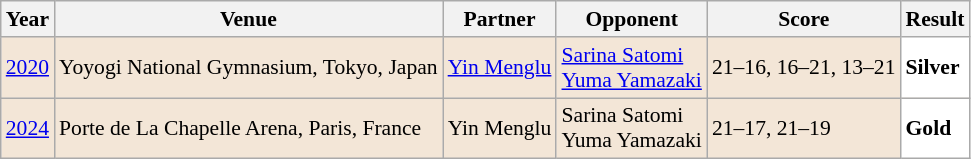<table class="sortable wikitable" style="font-size: 90%;">
<tr>
<th>Year</th>
<th>Venue</th>
<th>Partner</th>
<th>Opponent</th>
<th>Score</th>
<th>Result</th>
</tr>
<tr style="background:#F3E6D7">
<td align="center"><a href='#'>2020</a></td>
<td align="left">Yoyogi National Gymnasium, Tokyo, Japan</td>
<td align="left"> <a href='#'>Yin Menglu</a></td>
<td align="left"> <a href='#'>Sarina Satomi</a><br> <a href='#'>Yuma Yamazaki</a></td>
<td align="left">21–16, 16–21, 13–21</td>
<td style="text-align:left; background:white"> <strong>Silver</strong></td>
</tr>
<tr style="background:#F3E6D7">
<td align="center"><a href='#'>2024</a></td>
<td align="left">Porte de La Chapelle Arena, Paris, France</td>
<td align="left"> Yin Menglu</td>
<td align="left"> Sarina Satomi<br> Yuma Yamazaki</td>
<td align="left">21–17, 21–19</td>
<td style="text-align:left; background:white"> <strong>Gold</strong></td>
</tr>
</table>
